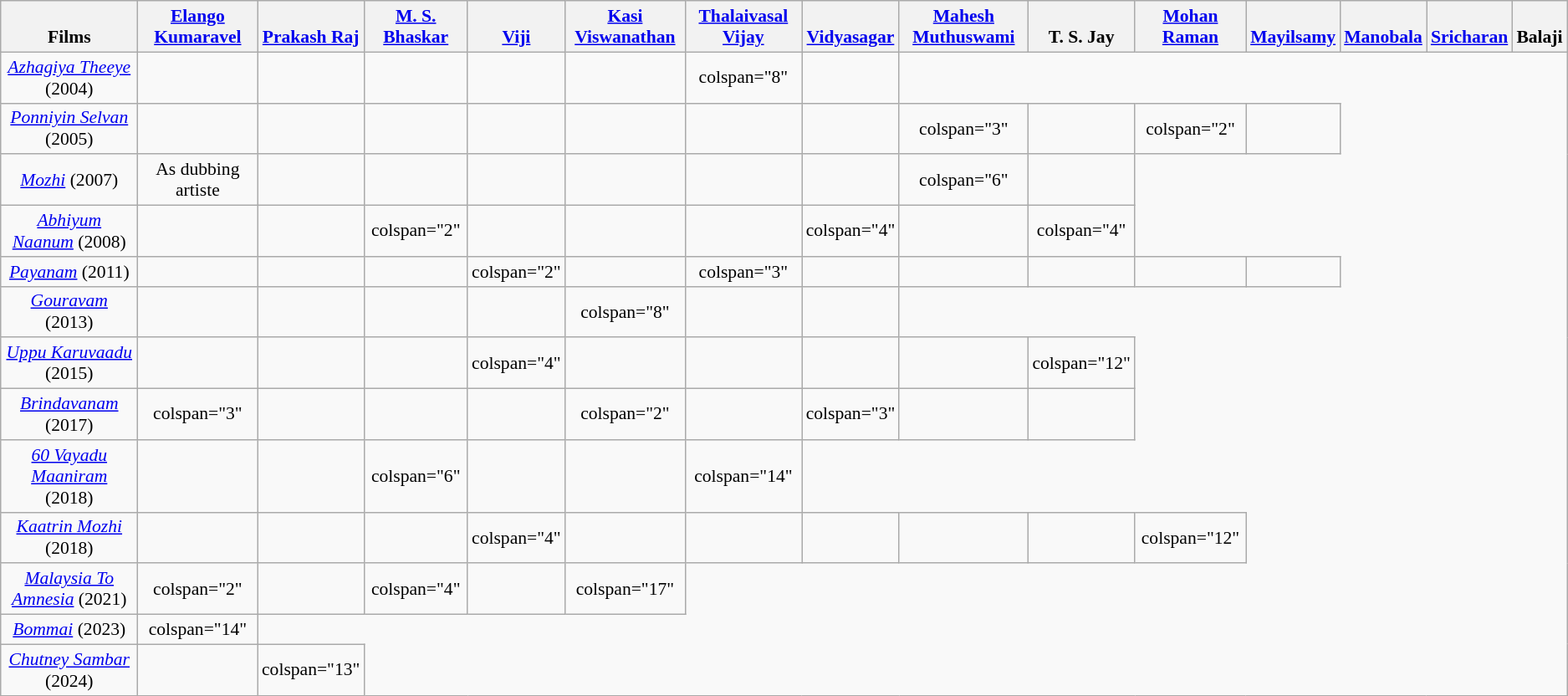<table class="wikitable" style="text-align:center;font-size:90%;">
<tr style="vertical-align:bottom;">
<th>Films</th>
<th><a href='#'>Elango Kumaravel</a></th>
<th><a href='#'>Prakash Raj</a></th>
<th><a href='#'>M. S. Bhaskar</a></th>
<th><a href='#'>Viji</a></th>
<th><a href='#'>Kasi Viswanathan</a></th>
<th><a href='#'>Thalaivasal Vijay</a></th>
<th><a href='#'>Vidyasagar</a></th>
<th><a href='#'>Mahesh Muthuswami</a></th>
<th>T. S. Jay</th>
<th><a href='#'>Mohan Raman</a></th>
<th><a href='#'>Mayilsamy</a></th>
<th><a href='#'>Manobala</a></th>
<th><a href='#'>Sricharan</a></th>
<th>Balaji</th>
</tr>
<tr>
<td><em><a href='#'>Azhagiya Theeye</a></em> (2004)</td>
<td></td>
<td></td>
<td></td>
<td></td>
<td></td>
<td>colspan="8" </td>
<td></td>
</tr>
<tr>
<td><em><a href='#'>Ponniyin Selvan</a></em> (2005)</td>
<td></td>
<td></td>
<td></td>
<td></td>
<td></td>
<td></td>
<td></td>
<td>colspan="3" </td>
<td></td>
<td>colspan="2" </td>
<td></td>
</tr>
<tr>
<td><em><a href='#'>Mozhi</a></em> (2007)</td>
<td> As dubbing artiste</td>
<td></td>
<td></td>
<td></td>
<td></td>
<td></td>
<td></td>
<td>colspan="6" </td>
<td></td>
</tr>
<tr>
<td><em><a href='#'>Abhiyum Naanum</a></em> (2008)</td>
<td></td>
<td></td>
<td>colspan="2" </td>
<td></td>
<td></td>
<td></td>
<td>colspan="4" </td>
<td></td>
<td>colspan="4" </td>
</tr>
<tr>
<td><em><a href='#'>Payanam</a></em> (2011)</td>
<td></td>
<td></td>
<td></td>
<td>colspan="2" </td>
<td></td>
<td>colspan="3" </td>
<td></td>
<td></td>
<td></td>
<td></td>
<td></td>
</tr>
<tr>
<td><em><a href='#'>Gouravam</a></em> (2013)</td>
<td></td>
<td></td>
<td></td>
<td></td>
<td>colspan="8" </td>
<td></td>
<td></td>
</tr>
<tr>
<td><em><a href='#'>Uppu Karuvaadu</a></em> (2015)</td>
<td></td>
<td></td>
<td></td>
<td>colspan="4" </td>
<td></td>
<td></td>
<td></td>
<td></td>
<td>colspan="12" </td>
</tr>
<tr>
<td><em><a href='#'>Brindavanam</a></em> (2017)</td>
<td>colspan="3" </td>
<td></td>
<td></td>
<td></td>
<td>colspan="2" </td>
<td></td>
<td>colspan="3" </td>
<td></td>
<td></td>
</tr>
<tr>
<td><em><a href='#'>60 Vayadu Maaniram</a></em> (2018)</td>
<td></td>
<td></td>
<td>colspan="6" </td>
<td></td>
<td></td>
<td>colspan="14" </td>
</tr>
<tr>
<td><em><a href='#'>Kaatrin Mozhi</a></em> (2018)</td>
<td></td>
<td></td>
<td></td>
<td>colspan="4" </td>
<td></td>
<td></td>
<td></td>
<td></td>
<td></td>
<td>colspan="12" </td>
</tr>
<tr>
<td><em><a href='#'>Malaysia To Amnesia</a></em> (2021)</td>
<td>colspan="2" </td>
<td></td>
<td>colspan="4" </td>
<td></td>
<td>colspan="17" </td>
</tr>
<tr>
<td><em><a href='#'>Bommai</a></em> (2023)</td>
<td>colspan="14" </td>
</tr>
<tr>
<td><em><a href='#'>Chutney Sambar</a></em> (2024)</td>
<td></td>
<td>colspan="13" </td>
</tr>
</table>
